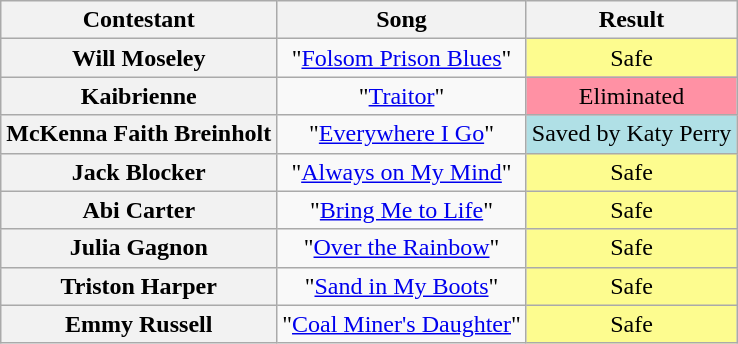<table class="wikitable unsortable" style="text-align:center;">
<tr>
<th scope="col">Contestant</th>
<th scope="col">Song</th>
<th scope="col">Result</th>
</tr>
<tr>
<th scope="row">Will Moseley</th>
<td>"<a href='#'>Folsom Prison Blues</a>"</td>
<td style="background:#FDFC8F;">Safe</td>
</tr>
<tr>
<th scope="row">Kaibrienne</th>
<td>"<a href='#'>Traitor</a>"</td>
<td style="background:#FF91A4;">Eliminated</td>
</tr>
<tr>
<th scope="row">McKenna Faith Breinholt</th>
<td>"<a href='#'>Everywhere I Go</a>"</td>
<td style="background:#B0E0E6;">Saved by Katy Perry</td>
</tr>
<tr>
<th scope="row">Jack Blocker</th>
<td>"<a href='#'>Always on My Mind</a>"</td>
<td style="background:#FDFC8F;">Safe</td>
</tr>
<tr>
<th scope="row">Abi Carter</th>
<td>"<a href='#'>Bring Me to Life</a>"</td>
<td style="background:#FDFC8F;">Safe</td>
</tr>
<tr>
<th scope="row">Julia Gagnon</th>
<td>"<a href='#'>Over the Rainbow</a>"</td>
<td style="background:#FDFC8F;">Safe</td>
</tr>
<tr>
<th scope="row">Triston Harper</th>
<td>"<a href='#'>Sand in My Boots</a>"</td>
<td style="background:#FDFC8F;">Safe</td>
</tr>
<tr>
<th scope="row">Emmy Russell</th>
<td>"<a href='#'>Coal Miner's Daughter</a>"</td>
<td style="background:#FDFC8F;">Safe</td>
</tr>
</table>
